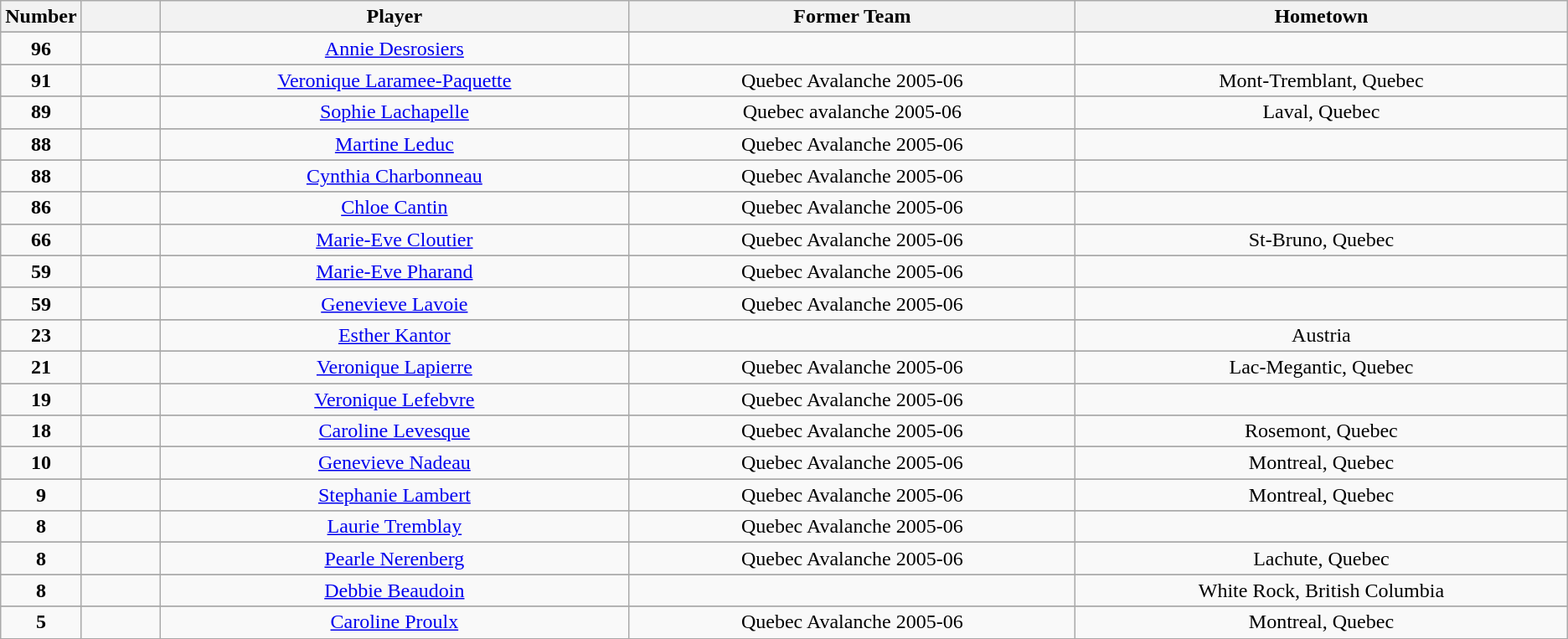<table class="wikitable" style="text-align:center">
<tr>
<th width=5%>Number</th>
<th width=5%></th>
<th !width=10%>Player</th>
<th !width=10%>Former Team</th>
<th !width=10%>Hometown</th>
</tr>
<tr>
</tr>
<tr>
<td><strong>96</strong></td>
<td></td>
<td><a href='#'>Annie Desrosiers</a></td>
<td></td>
<td></td>
</tr>
<tr>
</tr>
<tr>
<td><strong>91</strong></td>
<td></td>
<td><a href='#'>Veronique Laramee-Paquette</a></td>
<td>Quebec Avalanche 2005-06</td>
<td>Mont-Tremblant, Quebec</td>
</tr>
<tr>
</tr>
<tr>
<td><strong>89</strong></td>
<td></td>
<td><a href='#'>Sophie Lachapelle</a></td>
<td>Quebec avalanche 2005-06</td>
<td>Laval, Quebec</td>
</tr>
<tr>
</tr>
<tr>
<td><strong>88</strong></td>
<td></td>
<td><a href='#'>Martine Leduc</a></td>
<td>Quebec Avalanche 2005-06</td>
<td></td>
</tr>
<tr>
</tr>
<tr>
<td><strong>88</strong></td>
<td></td>
<td><a href='#'>Cynthia Charbonneau</a></td>
<td>Quebec Avalanche 2005-06</td>
<td></td>
</tr>
<tr>
</tr>
<tr>
<td><strong>86</strong></td>
<td></td>
<td><a href='#'>Chloe Cantin</a></td>
<td>Quebec Avalanche 2005-06</td>
<td></td>
</tr>
<tr>
</tr>
<tr>
<td><strong>66</strong></td>
<td></td>
<td><a href='#'>Marie-Eve Cloutier</a></td>
<td>Quebec Avalanche 2005-06</td>
<td>St-Bruno, Quebec</td>
</tr>
<tr>
</tr>
<tr>
<td><strong>59</strong></td>
<td></td>
<td><a href='#'>Marie-Eve Pharand</a></td>
<td>Quebec Avalanche 2005-06</td>
<td></td>
</tr>
<tr>
</tr>
<tr>
<td><strong>59</strong></td>
<td></td>
<td><a href='#'>Genevieve Lavoie</a></td>
<td>Quebec Avalanche 2005-06</td>
<td></td>
</tr>
<tr>
</tr>
<tr>
</tr>
<tr>
<td><strong>23</strong></td>
<td></td>
<td><a href='#'>Esther Kantor</a></td>
<td></td>
<td>Austria</td>
</tr>
<tr>
</tr>
<tr>
<td><strong>21</strong></td>
<td></td>
<td><a href='#'>Veronique Lapierre</a></td>
<td>Quebec Avalanche 2005-06</td>
<td>Lac-Megantic, Quebec</td>
</tr>
<tr>
</tr>
<tr>
<td><strong>19</strong></td>
<td></td>
<td><a href='#'>Veronique Lefebvre</a></td>
<td>Quebec Avalanche 2005-06</td>
<td></td>
</tr>
<tr>
</tr>
<tr>
<td><strong>18</strong></td>
<td></td>
<td><a href='#'>Caroline Levesque</a></td>
<td>Quebec Avalanche 2005-06</td>
<td>Rosemont, Quebec</td>
</tr>
<tr>
</tr>
<tr>
<td><strong>10</strong></td>
<td></td>
<td><a href='#'>Genevieve Nadeau</a></td>
<td>Quebec Avalanche 2005-06</td>
<td>Montreal, Quebec</td>
</tr>
<tr>
</tr>
<tr>
<td><strong>9</strong></td>
<td></td>
<td><a href='#'>Stephanie Lambert</a></td>
<td>Quebec Avalanche 2005-06</td>
<td>Montreal, Quebec</td>
</tr>
<tr>
</tr>
<tr>
<td><strong>8</strong></td>
<td></td>
<td><a href='#'>Laurie Tremblay</a></td>
<td>Quebec Avalanche 2005-06</td>
<td></td>
</tr>
<tr>
</tr>
<tr>
<td><strong>8</strong></td>
<td></td>
<td><a href='#'>Pearle Nerenberg</a></td>
<td>Quebec Avalanche 2005-06</td>
<td>Lachute, Quebec</td>
</tr>
<tr>
</tr>
<tr>
<td><strong>8</strong></td>
<td></td>
<td><a href='#'>Debbie Beaudoin</a></td>
<td></td>
<td>White Rock, British Columbia</td>
</tr>
<tr>
</tr>
<tr>
<td><strong>5</strong></td>
<td></td>
<td><a href='#'>Caroline Proulx</a></td>
<td>Quebec Avalanche 2005-06</td>
<td>Montreal, Quebec</td>
</tr>
<tr>
</tr>
</table>
